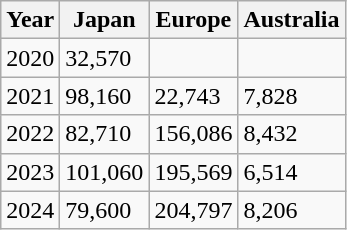<table class="wikitable">
<tr>
<th>Year</th>
<th>Japan</th>
<th>Europe</th>
<th>Australia</th>
</tr>
<tr>
<td>2020</td>
<td>32,570</td>
<td></td>
<td></td>
</tr>
<tr>
<td>2021</td>
<td>98,160</td>
<td>22,743</td>
<td>7,828</td>
</tr>
<tr>
<td>2022</td>
<td>82,710</td>
<td>156,086</td>
<td>8,432</td>
</tr>
<tr>
<td>2023</td>
<td>101,060</td>
<td>195,569</td>
<td>6,514</td>
</tr>
<tr>
<td>2024</td>
<td>79,600</td>
<td>204,797</td>
<td>8,206</td>
</tr>
</table>
